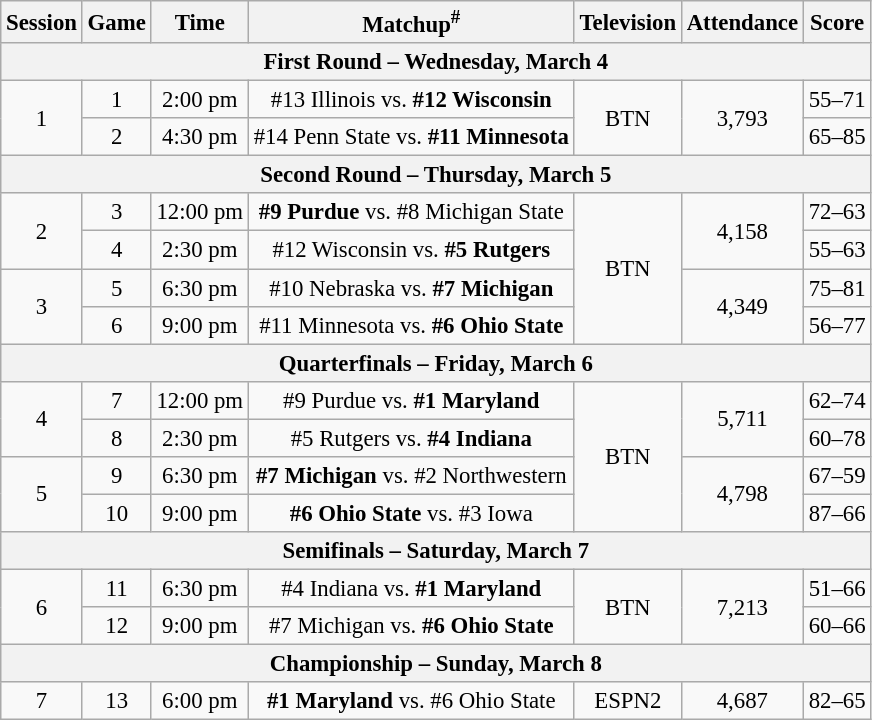<table class="wikitable" style="font-size: 95%">
<tr>
<th>Session</th>
<th>Game</th>
<th>Time</th>
<th>Matchup<sup>#</sup></th>
<th>Television</th>
<th>Attendance</th>
<th>Score</th>
</tr>
<tr>
<th colspan=7>First Round – Wednesday, March 4</th>
</tr>
<tr>
<td rowspan=2 align=center>1</td>
<td align=center>1</td>
<td align=center>2:00 pm</td>
<td align=center>#13 Illinois vs. <strong>#12 Wisconsin</strong></td>
<td rowspan=2 align=center>BTN</td>
<td rowspan=2 align=center>3,793</td>
<td align=center>55–71</td>
</tr>
<tr>
<td align=center>2</td>
<td align=center>4:30 pm</td>
<td align=center>#14 Penn State vs. <strong>#11 Minnesota</strong></td>
<td align=center>65–85</td>
</tr>
<tr>
<th colspan=7>Second Round – Thursday, March 5</th>
</tr>
<tr>
<td rowspan=2 align=center>2</td>
<td align=center>3</td>
<td align=center>12:00 pm</td>
<td align=center><strong>#9 Purdue</strong> vs. #8 Michigan State</td>
<td rowspan=4 align=center>BTN</td>
<td rowspan=2 align=center>4,158</td>
<td align=center>72–63</td>
</tr>
<tr>
<td align=center>4</td>
<td align=center>2:30 pm</td>
<td align=center>#12 Wisconsin vs. <strong>#5 Rutgers</strong></td>
<td align=center>55–63</td>
</tr>
<tr>
<td rowspan=2 align=center>3</td>
<td align=center>5</td>
<td align=center>6:30 pm</td>
<td align=center>#10 Nebraska vs. <strong>#7 Michigan</strong></td>
<td rowspan=2 align=center>4,349</td>
<td align=center>75–81</td>
</tr>
<tr>
<td align=center>6</td>
<td align=center>9:00 pm</td>
<td align=center>#11 Minnesota vs. <strong>#6 Ohio State</strong></td>
<td align=center>56–77</td>
</tr>
<tr>
<th colspan=7>Quarterfinals – Friday, March 6</th>
</tr>
<tr>
<td rowspan=2 align=center>4</td>
<td align=center>7</td>
<td align=center>12:00 pm</td>
<td align=center>#9 Purdue vs. <strong>#1 Maryland</strong></td>
<td rowspan=4 align=center>BTN</td>
<td rowspan=2 align=center>5,711</td>
<td align=center>62–74</td>
</tr>
<tr>
<td align=center>8</td>
<td align=center>2:30 pm</td>
<td align=center>#5 Rutgers vs. <strong>#4 Indiana</strong></td>
<td align=center>60–78</td>
</tr>
<tr>
<td rowspan=2 align=center>5</td>
<td align=center>9</td>
<td align=center>6:30 pm</td>
<td align=center><strong>#7 Michigan</strong> vs. #2 Northwestern</td>
<td rowspan=2 align=center>4,798</td>
<td align=center>67–59</td>
</tr>
<tr>
<td align=center>10</td>
<td align=center>9:00 pm</td>
<td align=center><strong>#6 Ohio State</strong> vs. #3 Iowa</td>
<td align=center>87–66</td>
</tr>
<tr>
<th colspan=7>Semifinals – Saturday, March 7</th>
</tr>
<tr>
<td rowspan=2 align=center>6</td>
<td align=center>11</td>
<td align=center>6:30 pm</td>
<td align=center>#4 Indiana vs. <strong>#1 Maryland</strong></td>
<td rowspan=2 align=center>BTN</td>
<td rowspan=2 align=center>7,213</td>
<td align=center>51–66</td>
</tr>
<tr>
<td align=center>12</td>
<td align=center>9:00 pm</td>
<td align=center>#7 Michigan vs. <strong>#6 Ohio State</strong></td>
<td align=center>60–66</td>
</tr>
<tr>
<th colspan=7>Championship – Sunday, March 8</th>
</tr>
<tr>
<td align=center>7</td>
<td align=center>13</td>
<td align=center>6:00 pm</td>
<td align=center><strong>#1 Maryland</strong> vs. #6 Ohio State</td>
<td align=center>ESPN2</td>
<td align=center>4,687</td>
<td align=center>82–65</td>
</tr>
</table>
